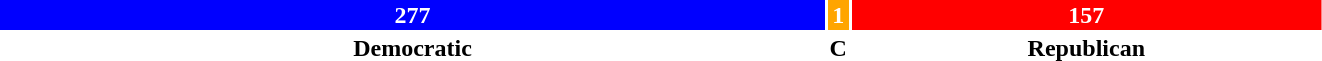<table style="width:70%; text-align:center;">
<tr style="color:white;">
<td style="background:blue; width:63.48%;"><strong>277</strong></td>
<td style="background:orange; width:0.23%"><strong>1</strong></td>
<td style="background:red; width:36.09%;"><strong>157</strong></td>
</tr>
<tr>
<td><span><strong>Democratic</strong></span></td>
<td><span><strong>C</strong></span></td>
<td><span><strong>Republican</strong></span></td>
</tr>
</table>
